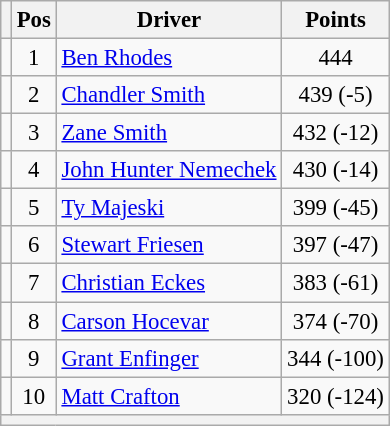<table class="wikitable" style="font-size: 95%;">
<tr>
<th></th>
<th>Pos</th>
<th>Driver</th>
<th>Points</th>
</tr>
<tr>
<td align="left"></td>
<td style="text-align:center;">1</td>
<td><a href='#'>Ben Rhodes</a></td>
<td style="text-align:center;">444</td>
</tr>
<tr>
<td align="left"></td>
<td style="text-align:center;">2</td>
<td><a href='#'>Chandler Smith</a></td>
<td style="text-align:center;">439 (-5)</td>
</tr>
<tr>
<td align="left"></td>
<td style="text-align:center;">3</td>
<td><a href='#'>Zane Smith</a></td>
<td style="text-align:center;">432 (-12)</td>
</tr>
<tr>
<td align="left"></td>
<td style="text-align:center;">4</td>
<td><a href='#'>John Hunter Nemechek</a></td>
<td style="text-align:center;">430 (-14)</td>
</tr>
<tr>
<td align="left"></td>
<td style="text-align:center;">5</td>
<td><a href='#'>Ty Majeski</a></td>
<td style="text-align:center;">399 (-45)</td>
</tr>
<tr>
<td align="left"></td>
<td style="text-align:center;">6</td>
<td><a href='#'>Stewart Friesen</a></td>
<td style="text-align:center;">397 (-47)</td>
</tr>
<tr>
<td align="left"></td>
<td style="text-align:center;">7</td>
<td><a href='#'>Christian Eckes</a></td>
<td style="text-align:center;">383 (-61)</td>
</tr>
<tr>
<td align="left"></td>
<td style="text-align:center;">8</td>
<td><a href='#'>Carson Hocevar</a></td>
<td style="text-align:center;">374 (-70)</td>
</tr>
<tr>
<td align="left"></td>
<td style="text-align:center;">9</td>
<td><a href='#'>Grant Enfinger</a></td>
<td style="text-align:center;">344 (-100)</td>
</tr>
<tr>
<td align="left"></td>
<td style="text-align:center;">10</td>
<td><a href='#'>Matt Crafton</a></td>
<td style="text-align:center;">320 (-124)</td>
</tr>
<tr class="sortbottom">
<th colspan="9"></th>
</tr>
</table>
